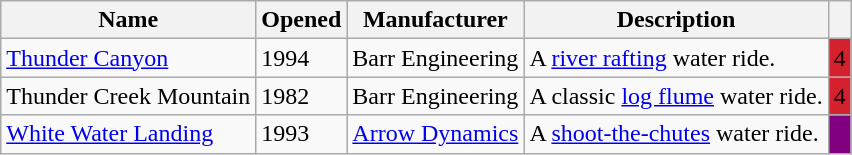<table class="wikitable sortable">
<tr>
<th>Name</th>
<th>Opened</th>
<th>Manufacturer</th>
<th>Description</th>
<th></th>
</tr>
<tr>
<td><a href='#'>Thunder Canyon</a></td>
<td>1994</td>
<td>Barr Engineering</td>
<td>A <a href='#'>river rafting</a> water ride.</td>
<td bgcolor="D3212D" align="center">4</td>
</tr>
<tr>
<td>Thunder Creek Mountain</td>
<td>1982</td>
<td>Barr Engineering</td>
<td>A classic <a href='#'>log flume</a> water ride.</td>
<td bgcolor="D3212D" align="center">4</td>
</tr>
<tr>
<td><a href='#'>White Water Landing</a></td>
<td>1993</td>
<td><a href='#'>Arrow Dynamics</a></td>
<td>A <a href='#'>shoot-the-chutes</a> water ride.</td>
<td bgcolor="purple" align="center"></td>
</tr>
</table>
